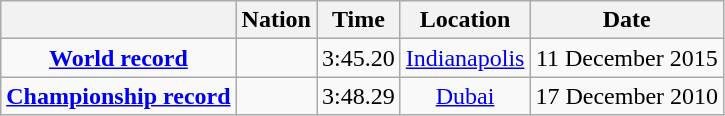<table class=wikitable style=text-align:center>
<tr>
<th></th>
<th>Nation</th>
<th>Time</th>
<th>Location</th>
<th>Date</th>
</tr>
<tr>
<td><strong><a href='#'>World record</a></strong></td>
<td align=left></td>
<td align=left>3:45.20</td>
<td><a href='#'>Indianapolis</a></td>
<td>11 December 2015</td>
</tr>
<tr>
<td><strong><a href='#'>Championship record</a></strong></td>
<td align=left></td>
<td align=left>3:48.29</td>
<td><a href='#'>Dubai</a></td>
<td>17 December 2010</td>
</tr>
</table>
